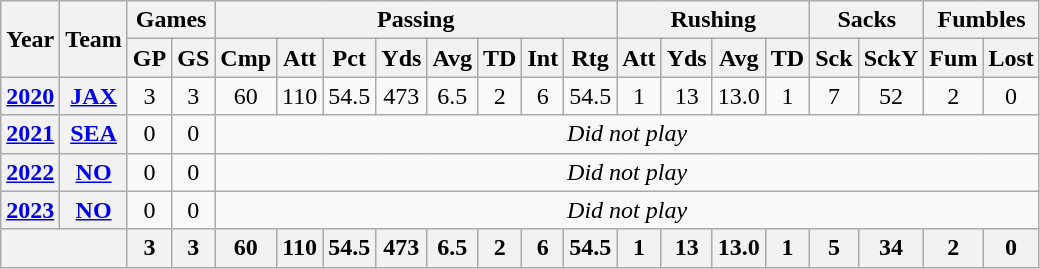<table class="wikitable" style="text-align:center;">
<tr>
<th rowspan="2">Year</th>
<th rowspan="2">Team</th>
<th colspan="2">Games</th>
<th colspan="8">Passing</th>
<th colspan="4">Rushing</th>
<th colspan="2">Sacks</th>
<th colspan="2">Fumbles</th>
</tr>
<tr>
<th>GP</th>
<th>GS</th>
<th>Cmp</th>
<th>Att</th>
<th>Pct</th>
<th>Yds</th>
<th>Avg</th>
<th>TD</th>
<th>Int</th>
<th>Rtg</th>
<th>Att</th>
<th>Yds</th>
<th>Avg</th>
<th>TD</th>
<th>Sck</th>
<th>SckY</th>
<th>Fum</th>
<th>Lost</th>
</tr>
<tr>
<th><a href='#'>2020</a></th>
<th><a href='#'>JAX</a></th>
<td>3</td>
<td>3</td>
<td>60</td>
<td>110</td>
<td>54.5</td>
<td>473</td>
<td>6.5</td>
<td>2</td>
<td>6</td>
<td>54.5</td>
<td>1</td>
<td>13</td>
<td>13.0</td>
<td>1</td>
<td>7</td>
<td>52</td>
<td>2</td>
<td>0</td>
</tr>
<tr>
<th rowspan="1"><a href='#'>2021</a></th>
<th><a href='#'>SEA</a></th>
<td>0</td>
<td>0</td>
<td colspan="16"><em>Did not play</em></td>
</tr>
<tr>
<th rowspan="1"><a href='#'>2022</a></th>
<th><a href='#'>NO</a></th>
<td>0</td>
<td>0</td>
<td colspan="16"><em>Did not play</em></td>
</tr>
<tr>
<th rowspan="1"><a href='#'>2023</a></th>
<th><a href='#'>NO</a></th>
<td>0</td>
<td>0</td>
<td colspan="16"><em>Did not play</em></td>
</tr>
<tr>
<th colspan="2"></th>
<th>3</th>
<th>3</th>
<th>60</th>
<th>110</th>
<th>54.5</th>
<th>473</th>
<th>6.5</th>
<th>2</th>
<th>6</th>
<th>54.5</th>
<th>1</th>
<th>13</th>
<th>13.0</th>
<th>1</th>
<th>5</th>
<th>34</th>
<th>2</th>
<th>0</th>
</tr>
</table>
